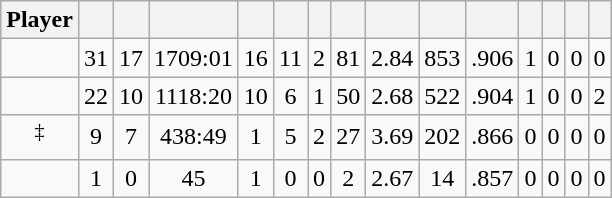<table class="wikitable sortable" style="text-align:center;">
<tr>
<th>Player</th>
<th></th>
<th></th>
<th></th>
<th></th>
<th></th>
<th></th>
<th></th>
<th></th>
<th></th>
<th></th>
<th></th>
<th></th>
<th></th>
<th></th>
</tr>
<tr>
<td></td>
<td>31</td>
<td>17</td>
<td>1709:01</td>
<td>16</td>
<td>11</td>
<td>2</td>
<td>81</td>
<td>2.84</td>
<td>853</td>
<td>.906</td>
<td>1</td>
<td>0</td>
<td>0</td>
<td>0</td>
</tr>
<tr>
<td></td>
<td>22</td>
<td>10</td>
<td>1118:20</td>
<td>10</td>
<td>6</td>
<td>1</td>
<td>50</td>
<td>2.68</td>
<td>522</td>
<td>.904</td>
<td>1</td>
<td>0</td>
<td>0</td>
<td>2</td>
</tr>
<tr>
<td><sup>‡</sup></td>
<td>9</td>
<td>7</td>
<td>438:49</td>
<td>1</td>
<td>5</td>
<td>2</td>
<td>27</td>
<td>3.69</td>
<td>202</td>
<td>.866</td>
<td>0</td>
<td>0</td>
<td>0</td>
<td>0</td>
</tr>
<tr>
<td></td>
<td>1</td>
<td>0</td>
<td>45</td>
<td>1</td>
<td>0</td>
<td>0</td>
<td>2</td>
<td>2.67</td>
<td>14</td>
<td>.857</td>
<td>0</td>
<td>0</td>
<td>0</td>
<td>0</td>
</tr>
</table>
